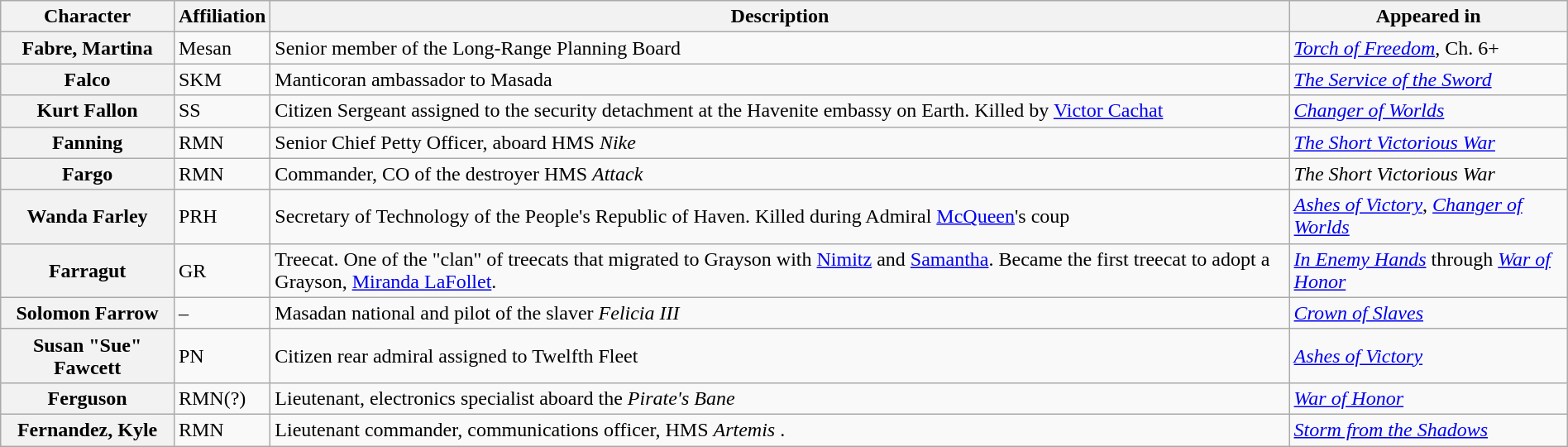<table class="wikitable" style="width: 100%">
<tr>
<th>Character</th>
<th>Affiliation</th>
<th>Description</th>
<th>Appeared in</th>
</tr>
<tr>
<th>Fabre, Martina</th>
<td>Mesan</td>
<td>Senior member of the Long-Range Planning Board<br></td>
<td><em><a href='#'>Torch of Freedom</a></em>, Ch. 6+</td>
</tr>
<tr>
<th>Falco</th>
<td>SKM</td>
<td>Manticoran ambassador to Masada</td>
<td><em><a href='#'>The Service of the Sword</a></em></td>
</tr>
<tr>
<th>Kurt Fallon</th>
<td>SS</td>
<td>Citizen Sergeant assigned to the security detachment at the Havenite embassy on Earth. Killed by <a href='#'>Victor Cachat</a></td>
<td><em><a href='#'>Changer of Worlds</a></em></td>
</tr>
<tr>
<th>Fanning</th>
<td>RMN</td>
<td>Senior Chief Petty Officer, aboard HMS <em>Nike</em></td>
<td><em><a href='#'>The Short Victorious War</a></em></td>
</tr>
<tr>
<th>Fargo</th>
<td>RMN</td>
<td>Commander, CO of the destroyer HMS <em>Attack</em></td>
<td><em>The Short Victorious War</em></td>
</tr>
<tr>
<th>Wanda Farley</th>
<td>PRH</td>
<td>Secretary of Technology of the People's Republic of Haven. Killed during Admiral <a href='#'>McQueen</a>'s coup</td>
<td><em><a href='#'>Ashes of Victory</a></em>, <em><a href='#'>Changer of Worlds</a></em></td>
</tr>
<tr>
<th>Farragut</th>
<td>GR</td>
<td>Treecat. One of the "clan" of treecats that migrated to Grayson with <a href='#'>Nimitz</a> and <a href='#'>Samantha</a>. Became the first treecat to adopt a Grayson, <a href='#'>Miranda LaFollet</a>.</td>
<td><em><a href='#'>In Enemy Hands</a></em> through <em><a href='#'>War of Honor</a></em></td>
</tr>
<tr>
<th>Solomon Farrow</th>
<td>–</td>
<td>Masadan national and pilot of the slaver <em>Felicia III</em></td>
<td><em><a href='#'>Crown of Slaves</a></em></td>
</tr>
<tr>
<th>Susan "Sue" Fawcett</th>
<td>PN</td>
<td>Citizen rear admiral assigned to Twelfth Fleet</td>
<td><em><a href='#'>Ashes of Victory</a></em></td>
</tr>
<tr>
<th>Ferguson</th>
<td>RMN(?)</td>
<td>Lieutenant, electronics specialist aboard the <em>Pirate's Bane</em></td>
<td><em><a href='#'>War of Honor</a></em></td>
</tr>
<tr>
<th>Fernandez, Kyle</th>
<td>RMN</td>
<td>Lieutenant commander, communications officer, HMS <em>Artemis</em> .</td>
<td><em><a href='#'>Storm from the Shadows</a></em></td>
</tr>
</table>
